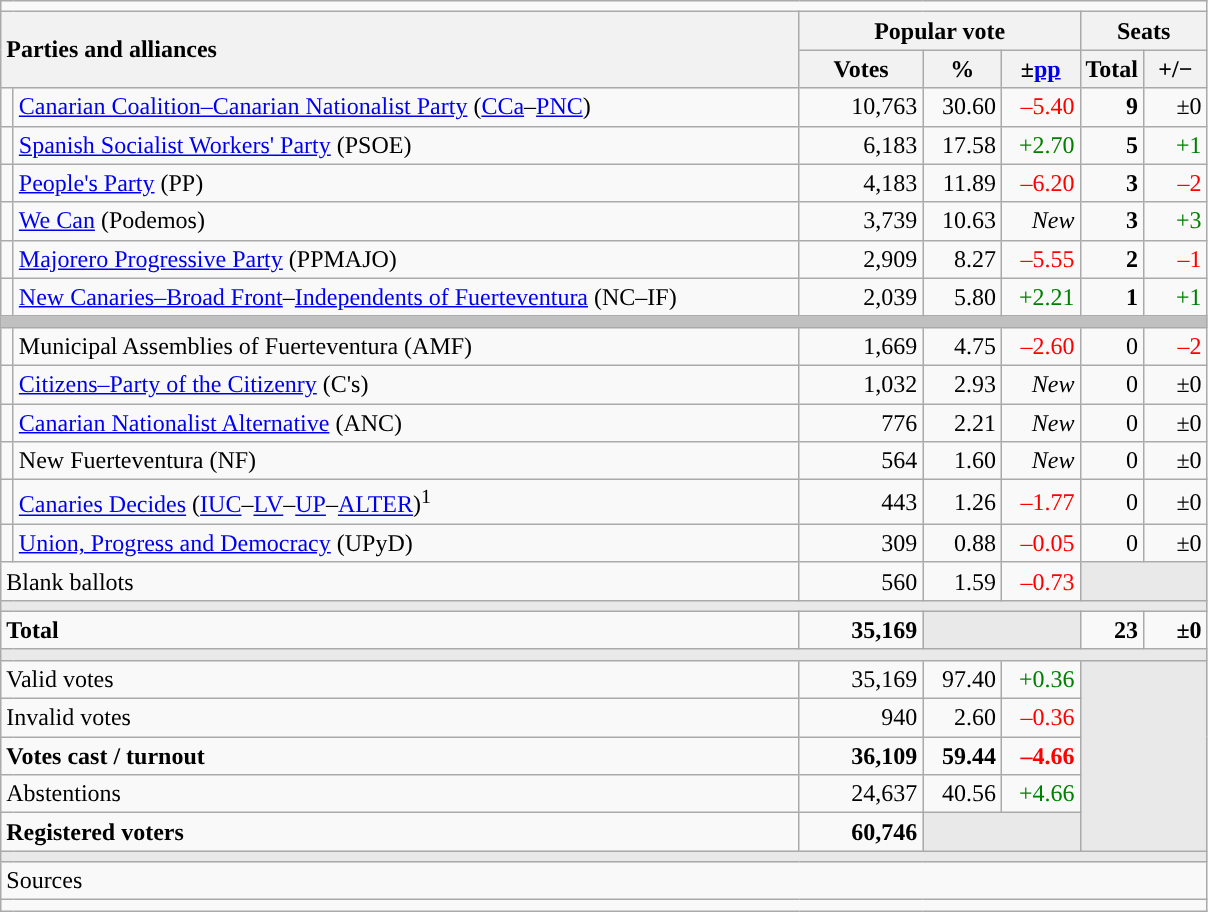<table class="wikitable" style="text-align:right;">
<tr>
<td colspan="7"></td>
</tr>
<tr>
<th style="text-align:left;" rowspan="2" colspan="2" width="525">Parties and alliances</th>
<th colspan="3">Popular vote</th>
<th colspan="2">Seats</th>
</tr>
<tr>
<th width="75">Votes</th>
<th width="45">%</th>
<th width="45">±<a href='#'>pp</a></th>
<th width="35">Total</th>
<th width="35">+/−</th>
</tr>
<tr>
<td width="1" style="color:inherit;background:"></td>
<td align="left"><a href='#'>Canarian Coalition–Canarian Nationalist Party</a> (<a href='#'>CCa</a>–<a href='#'>PNC</a>)</td>
<td>10,763</td>
<td>30.60</td>
<td style="color:red;">–5.40</td>
<td><strong>9</strong></td>
<td>±0</td>
</tr>
<tr>
<td style="color:inherit;background:"></td>
<td align="left"><a href='#'>Spanish Socialist Workers' Party</a> (PSOE)</td>
<td>6,183</td>
<td>17.58</td>
<td style="color:green;">+2.70</td>
<td><strong>5</strong></td>
<td style="color:green;">+1</td>
</tr>
<tr>
<td style="color:inherit;background:"></td>
<td align="left"><a href='#'>People's Party</a> (PP)</td>
<td>4,183</td>
<td>11.89</td>
<td style="color:red;">–6.20</td>
<td><strong>3</strong></td>
<td style="color:red;">–2</td>
</tr>
<tr>
<td style="color:inherit;background:"></td>
<td align="left"><a href='#'>We Can</a> (Podemos)</td>
<td>3,739</td>
<td>10.63</td>
<td><em>New</em></td>
<td><strong>3</strong></td>
<td style="color:green;">+3</td>
</tr>
<tr>
<td style="color:inherit;background:"></td>
<td align="left"><a href='#'>Majorero Progressive Party</a> (PPMAJO)</td>
<td>2,909</td>
<td>8.27</td>
<td style="color:red;">–5.55</td>
<td><strong>2</strong></td>
<td style="color:red;">–1</td>
</tr>
<tr>
<td style="color:inherit;background:"></td>
<td align="left"><a href='#'>New Canaries–Broad Front</a>–<a href='#'>Independents of Fuerteventura</a> (NC–IF)</td>
<td>2,039</td>
<td>5.80</td>
<td style="color:green;">+2.21</td>
<td><strong>1</strong></td>
<td style="color:green;">+1</td>
</tr>
<tr>
<td colspan="7" bgcolor="#C0C0C0"></td>
</tr>
<tr>
<td style="color:inherit;background:"></td>
<td align="left">Municipal Assemblies of Fuerteventura (AMF)</td>
<td>1,669</td>
<td>4.75</td>
<td style="color:red;">–2.60</td>
<td>0</td>
<td style="color:red;">–2</td>
</tr>
<tr>
<td style="color:inherit;background:"></td>
<td align="left"><a href='#'>Citizens–Party of the Citizenry</a> (C's)</td>
<td>1,032</td>
<td>2.93</td>
<td><em>New</em></td>
<td>0</td>
<td>±0</td>
</tr>
<tr>
<td style="color:inherit;background:"></td>
<td align="left"><a href='#'>Canarian Nationalist Alternative</a> (ANC)</td>
<td>776</td>
<td>2.21</td>
<td><em>New</em></td>
<td>0</td>
<td>±0</td>
</tr>
<tr>
<td style="color:inherit;background:"></td>
<td align="left">New Fuerteventura (NF)</td>
<td>564</td>
<td>1.60</td>
<td><em>New</em></td>
<td>0</td>
<td>±0</td>
</tr>
<tr>
<td style="color:inherit;background:"></td>
<td align="left"><a href='#'>Canaries Decides</a> (<a href='#'>IUC</a>–<a href='#'>LV</a>–<a href='#'>UP</a>–<a href='#'>ALTER</a>)<sup>1</sup></td>
<td>443</td>
<td>1.26</td>
<td style="color:red;">–1.77</td>
<td>0</td>
<td>±0</td>
</tr>
<tr>
<td style="color:inherit;background:"></td>
<td align="left"><a href='#'>Union, Progress and Democracy</a> (UPyD)</td>
<td>309</td>
<td>0.88</td>
<td style="color:red;">–0.05</td>
<td>0</td>
<td>±0</td>
</tr>
<tr>
<td align="left" colspan="2">Blank ballots</td>
<td>560</td>
<td>1.59</td>
<td style="color:red;">–0.73</td>
<td bgcolor="#E9E9E9" colspan="2"></td>
</tr>
<tr>
<td colspan="7" bgcolor="#E9E9E9"></td>
</tr>
<tr style="font-weight:bold;">
<td align="left" colspan="2">Total</td>
<td>35,169</td>
<td bgcolor="#E9E9E9" colspan="2"></td>
<td>23</td>
<td>±0</td>
</tr>
<tr>
<td colspan="7" bgcolor="#E9E9E9"></td>
</tr>
<tr>
<td align="left" colspan="2">Valid votes</td>
<td>35,169</td>
<td>97.40</td>
<td style="color:green;">+0.36</td>
<td bgcolor="#E9E9E9" colspan="2" rowspan="5"></td>
</tr>
<tr>
<td align="left" colspan="2">Invalid votes</td>
<td>940</td>
<td>2.60</td>
<td style="color:red;">–0.36</td>
</tr>
<tr style="font-weight:bold;">
<td align="left" colspan="2">Votes cast / turnout</td>
<td>36,109</td>
<td>59.44</td>
<td style="color:red;">–4.66</td>
</tr>
<tr>
<td align="left" colspan="2">Abstentions</td>
<td>24,637</td>
<td>40.56</td>
<td style="color:green;">+4.66</td>
</tr>
<tr style="font-weight:bold;">
<td align="left" colspan="2">Registered voters</td>
<td>60,746</td>
<td bgcolor="#E9E9E9" colspan="2"></td>
</tr>
<tr>
<td colspan="7" bgcolor="#E9E9E9"></td>
</tr>
<tr>
<td align="left" colspan="7">Sources</td>
</tr>
<tr>
<td colspan="7" style="text-align:left; max-width:790px;"></td>
</tr>
</table>
